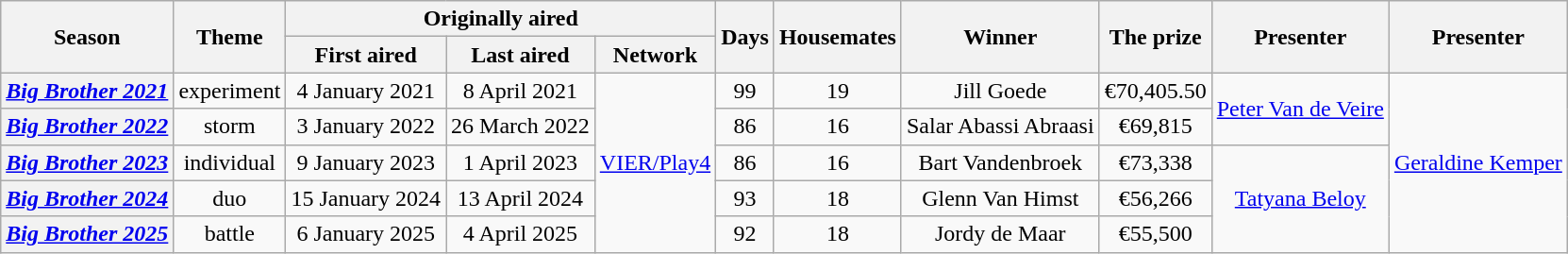<table class="wikitable" style="text-align: center;">
<tr>
<th rowspan="2">Season</th>
<th rowspan="2">Theme</th>
<th colspan="3">Originally aired</th>
<th rowspan="2">Days</th>
<th rowspan="2">Housemates</th>
<th rowspan="2">Winner</th>
<th rowspan="2">The prize</th>
<th rowspan="2">Presenter </th>
<th rowspan="2">Presenter </th>
</tr>
<tr>
<th>First aired</th>
<th>Last aired</th>
<th>Network</th>
</tr>
<tr>
<th><a href='#'><em>Big Brother 2021</em></a></th>
<td>experiment</td>
<td>4 January 2021</td>
<td>8 April 2021</td>
<td rowspan="5"><a href='#'>VIER/Play4</a></td>
<td>99</td>
<td>19</td>
<td>Jill Goede</td>
<td>€70,405.50</td>
<td rowspan="2"><a href='#'>Peter Van de Veire</a></td>
<td rowspan="5"><a href='#'>Geraldine Kemper</a></td>
</tr>
<tr>
<th><a href='#'><em>Big Brother 2022</em></a></th>
<td>storm</td>
<td>3 January 2022</td>
<td>26 March 2022</td>
<td>86</td>
<td>16</td>
<td>Salar Abassi Abraasi</td>
<td>€69,815</td>
</tr>
<tr>
<th><a href='#'><em>Big Brother 2023</em></a></th>
<td>individual</td>
<td>9 January 2023</td>
<td>1 April 2023</td>
<td>86</td>
<td>16</td>
<td>Bart Vandenbroek</td>
<td>€73,338</td>
<td rowspan="3"><a href='#'>Tatyana Beloy</a></td>
</tr>
<tr>
<th><a href='#'><em>Big Brother 2024</em></a></th>
<td>duo</td>
<td>15 January 2024</td>
<td>13 April 2024</td>
<td>93</td>
<td>18</td>
<td>Glenn Van Himst</td>
<td>€56,266</td>
</tr>
<tr>
<th><a href='#'><em>Big Brother 2025</em></a></th>
<td>battle</td>
<td>6 January 2025</td>
<td>4 April 2025</td>
<td>92</td>
<td>18</td>
<td>Jordy de Maar</td>
<td>€55,500</td>
</tr>
</table>
